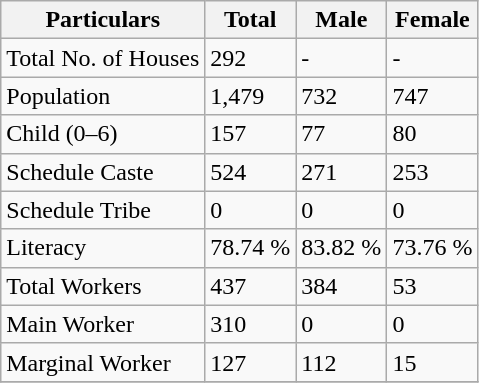<table class="wikitable sortable">
<tr>
<th>Particulars</th>
<th>Total</th>
<th>Male</th>
<th>Female</th>
</tr>
<tr>
<td>Total No. of Houses</td>
<td>292</td>
<td>-</td>
<td>-</td>
</tr>
<tr>
<td>Population</td>
<td>1,479</td>
<td>732</td>
<td>747</td>
</tr>
<tr>
<td>Child (0–6)</td>
<td>157</td>
<td>77</td>
<td>80</td>
</tr>
<tr>
<td>Schedule Caste</td>
<td>524</td>
<td>271</td>
<td>253</td>
</tr>
<tr>
<td>Schedule Tribe</td>
<td>0</td>
<td>0</td>
<td>0</td>
</tr>
<tr>
<td>Literacy</td>
<td>78.74 %</td>
<td>83.82 %</td>
<td>73.76 %</td>
</tr>
<tr>
<td>Total Workers</td>
<td>437</td>
<td>384</td>
<td>53</td>
</tr>
<tr>
<td>Main Worker</td>
<td>310</td>
<td>0</td>
<td>0</td>
</tr>
<tr>
<td>Marginal Worker</td>
<td>127</td>
<td>112</td>
<td>15</td>
</tr>
<tr>
</tr>
</table>
